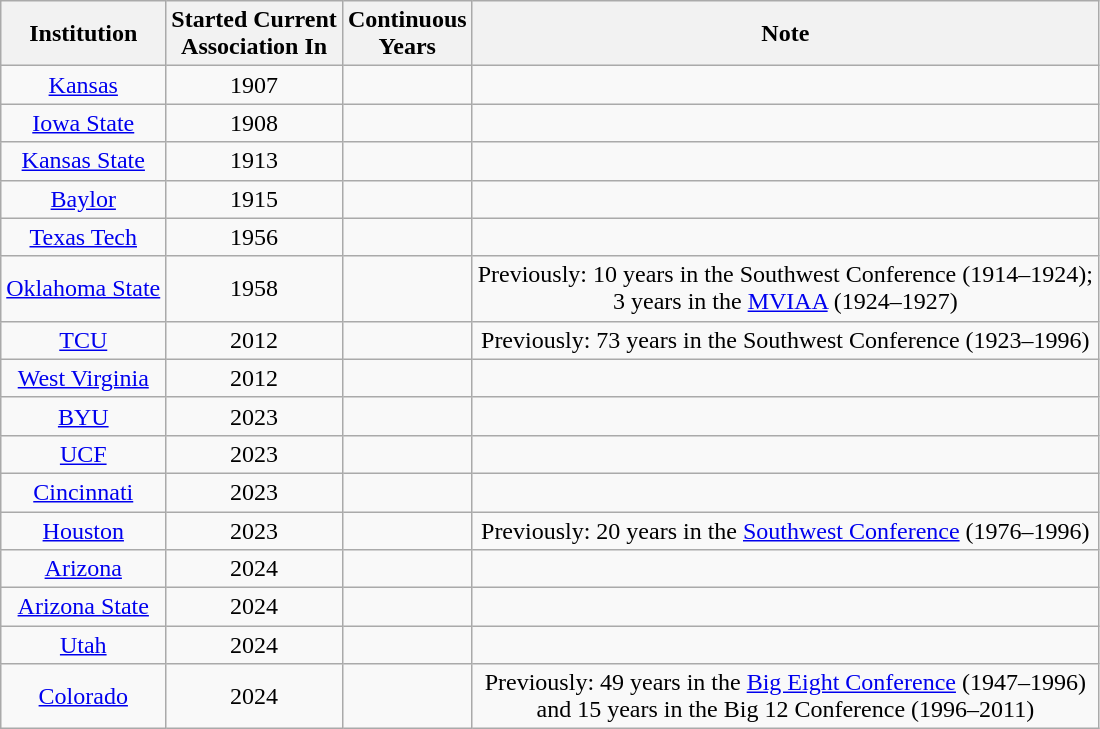<table class="wikitable sortable" style="text-align:center">
<tr>
<th>Institution</th>
<th>Started Current<br>Association In</th>
<th>Continuous<br>Years</th>
<th>Note</th>
</tr>
<tr>
<td><a href='#'>Kansas</a></td>
<td>1907</td>
<td></td>
<td></td>
</tr>
<tr>
<td><a href='#'>Iowa State</a></td>
<td>1908</td>
<td></td>
<td></td>
</tr>
<tr>
<td><a href='#'>Kansas State</a></td>
<td>1913</td>
<td></td>
<td></td>
</tr>
<tr>
<td><a href='#'>Baylor</a></td>
<td>1915</td>
<td></td>
<td></td>
</tr>
<tr>
<td><a href='#'>Texas Tech</a></td>
<td>1956</td>
<td></td>
<td></td>
</tr>
<tr>
<td><a href='#'>Oklahoma State</a></td>
<td>1958</td>
<td></td>
<td>Previously: 10 years in the Southwest Conference (1914–1924);<br>3 years in the <a href='#'>MVIAA</a> (1924–1927)</td>
</tr>
<tr>
<td><a href='#'>TCU</a></td>
<td>2012</td>
<td></td>
<td>Previously: 73 years in the Southwest Conference (1923–1996)</td>
</tr>
<tr>
<td><a href='#'>West Virginia</a></td>
<td>2012</td>
<td></td>
<td></td>
</tr>
<tr>
<td><a href='#'>BYU</a></td>
<td>2023</td>
<td></td>
<td></td>
</tr>
<tr>
<td><a href='#'>UCF</a></td>
<td>2023</td>
<td></td>
<td></td>
</tr>
<tr>
<td><a href='#'>Cincinnati</a></td>
<td>2023</td>
<td></td>
<td></td>
</tr>
<tr>
<td><a href='#'>Houston</a></td>
<td>2023</td>
<td></td>
<td>Previously: 20 years in the <a href='#'>Southwest Conference</a> (1976–1996)</td>
</tr>
<tr>
<td><a href='#'>Arizona</a></td>
<td>2024</td>
<td></td>
<td></td>
</tr>
<tr>
<td><a href='#'>Arizona State</a></td>
<td>2024</td>
<td></td>
<td></td>
</tr>
<tr>
<td><a href='#'>Utah</a></td>
<td>2024</td>
<td></td>
<td></td>
</tr>
<tr>
<td><a href='#'>Colorado</a></td>
<td>2024</td>
<td></td>
<td>Previously: 49 years in the <a href='#'>Big Eight Conference</a> (1947–1996)<br>and 15 years in the Big 12 Conference (1996–2011)</td>
</tr>
</table>
